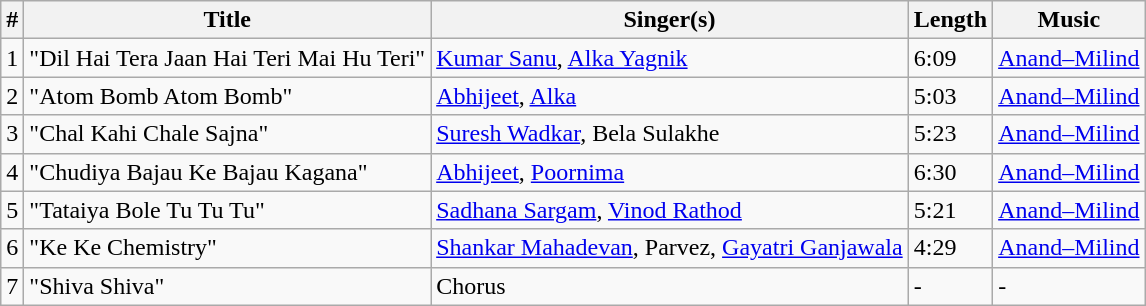<table class="wikitable">
<tr>
<th>#</th>
<th>Title</th>
<th>Singer(s)</th>
<th>Length</th>
<th>Music</th>
</tr>
<tr>
<td>1</td>
<td>"Dil Hai Tera Jaan Hai Teri Mai Hu Teri"</td>
<td><a href='#'>Kumar Sanu</a>, <a href='#'>Alka Yagnik</a></td>
<td>6:09</td>
<td><a href='#'>Anand–Milind</a></td>
</tr>
<tr>
<td>2</td>
<td>"Atom Bomb Atom Bomb"</td>
<td><a href='#'>Abhijeet</a>, <a href='#'>Alka</a></td>
<td>5:03</td>
<td><a href='#'>Anand–Milind</a></td>
</tr>
<tr>
<td>3</td>
<td>"Chal Kahi Chale Sajna"</td>
<td><a href='#'>Suresh Wadkar</a>, Bela Sulakhe</td>
<td>5:23</td>
<td><a href='#'>Anand–Milind</a></td>
</tr>
<tr>
<td>4</td>
<td>"Chudiya Bajau Ke Bajau Kagana"</td>
<td><a href='#'>Abhijeet</a>, <a href='#'>Poornima</a></td>
<td>6:30</td>
<td><a href='#'>Anand–Milind</a></td>
</tr>
<tr>
<td>5</td>
<td>"Tataiya Bole Tu Tu Tu"</td>
<td><a href='#'>Sadhana Sargam</a>, <a href='#'>Vinod Rathod</a></td>
<td>5:21</td>
<td><a href='#'>Anand–Milind</a></td>
</tr>
<tr>
<td>6</td>
<td>"Ke Ke Chemistry"</td>
<td><a href='#'>Shankar Mahadevan</a>, Parvez, <a href='#'>Gayatri Ganjawala</a></td>
<td>4:29</td>
<td><a href='#'>Anand–Milind</a></td>
</tr>
<tr>
<td>7</td>
<td>"Shiva Shiva"</td>
<td>Chorus</td>
<td>-</td>
<td>-</td>
</tr>
</table>
